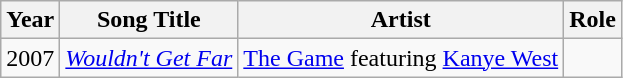<table class="wikitable sortable">
<tr>
<th>Year</th>
<th>Song Title</th>
<th>Artist</th>
<th>Role</th>
</tr>
<tr>
<td>2007</td>
<td><em><a href='#'>Wouldn't Get Far</a></em></td>
<td><a href='#'>The Game</a> featuring <a href='#'>Kanye West</a></td>
<td></td>
</tr>
</table>
